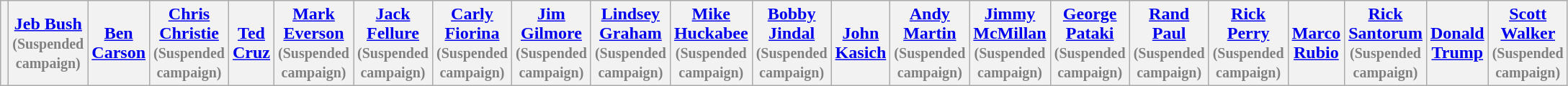<table style="width:70%;" class="wikitable sortable">
<tr>
<th></th>
<th style="color:gray;"><a href='#'>Jeb Bush</a> <small>(Suspended campaign)</small></th>
<th><a href='#'>Ben Carson</a></th>
<th style="color:gray;"><a href='#'>Chris Christie</a> <small>(Suspended campaign)</small></th>
<th><a href='#'>Ted Cruz</a></th>
<th style="color:gray;"><a href='#'>Mark Everson</a> <small>(Suspended campaign)</small></th>
<th style="color:gray;"><a href='#'>Jack Fellure</a> <small>(Suspended campaign)</small></th>
<th style="color:gray;"><a href='#'>Carly Fiorina</a> <small>(Suspended campaign)</small></th>
<th style="color:gray;"><a href='#'>Jim Gilmore</a> <small>(Suspended campaign)</small></th>
<th style="color:gray;"><a href='#'>Lindsey Graham</a> <small>(Suspended campaign)</small></th>
<th style="color:gray;"><a href='#'>Mike Huckabee</a> <small>(Suspended campaign)</small></th>
<th style="color:gray;"><a href='#'>Bobby Jindal</a> <small>(Suspended campaign)</small></th>
<th><a href='#'>John Kasich</a></th>
<th style="color:gray;"><a href='#'>Andy Martin</a> <small>(Suspended campaign)</small></th>
<th style="color:gray;"><a href='#'>Jimmy McMillan</a> <small>(Suspended campaign)</small></th>
<th style="color:gray;"><a href='#'>George Pataki</a> <small>(Suspended campaign)</small></th>
<th style="color:gray;"><a href='#'>Rand Paul</a> <small>(Suspended campaign)</small></th>
<th style="color:gray;"><a href='#'>Rick Perry</a> <small>(Suspended campaign)</small></th>
<th><a href='#'>Marco Rubio</a></th>
<th style="color:gray;"><a href='#'>Rick Santorum</a> <small>(Suspended campaign)</small></th>
<th><a href='#'>Donald Trump</a></th>
<th style="color:gray;"><a href='#'>Scott Walker</a> <small>(Suspended campaign)</small></th>
</tr>
</table>
